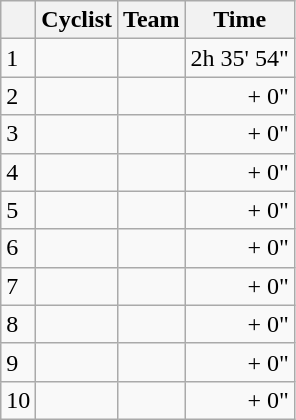<table class="wikitable">
<tr>
<th></th>
<th>Cyclist</th>
<th>Team</th>
<th>Time</th>
</tr>
<tr>
<td>1</td>
<td></td>
<td></td>
<td align="right">2h 35' 54"</td>
</tr>
<tr>
<td>2</td>
<td></td>
<td></td>
<td align="right">+ 0"</td>
</tr>
<tr>
<td>3</td>
<td></td>
<td></td>
<td align="right">+ 0"</td>
</tr>
<tr>
<td>4</td>
<td></td>
<td></td>
<td align="right">+ 0"</td>
</tr>
<tr>
<td>5</td>
<td></td>
<td></td>
<td align="right">+ 0"</td>
</tr>
<tr>
<td>6</td>
<td></td>
<td></td>
<td align="right">+ 0"</td>
</tr>
<tr>
<td>7</td>
<td></td>
<td></td>
<td align="right">+ 0"</td>
</tr>
<tr>
<td>8</td>
<td></td>
<td></td>
<td align="right">+ 0"</td>
</tr>
<tr>
<td>9</td>
<td></td>
<td></td>
<td align="right">+ 0"</td>
</tr>
<tr>
<td>10</td>
<td></td>
<td></td>
<td align="right">+ 0"</td>
</tr>
</table>
